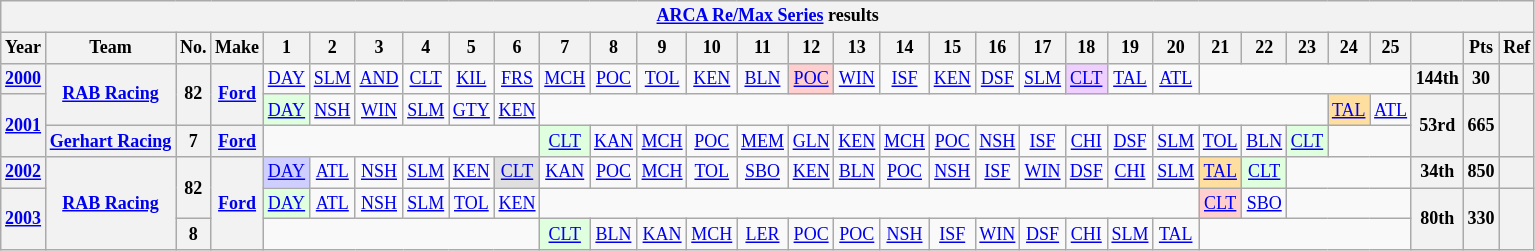<table class="wikitable" style="text-align:center; font-size:75%">
<tr>
<th colspan=32><a href='#'>ARCA Re/Max Series</a> results</th>
</tr>
<tr>
<th>Year</th>
<th>Team</th>
<th>No.</th>
<th>Make</th>
<th>1</th>
<th>2</th>
<th>3</th>
<th>4</th>
<th>5</th>
<th>6</th>
<th>7</th>
<th>8</th>
<th>9</th>
<th>10</th>
<th>11</th>
<th>12</th>
<th>13</th>
<th>14</th>
<th>15</th>
<th>16</th>
<th>17</th>
<th>18</th>
<th>19</th>
<th>20</th>
<th>21</th>
<th>22</th>
<th>23</th>
<th>24</th>
<th>25</th>
<th></th>
<th>Pts</th>
<th>Ref</th>
</tr>
<tr>
<th><a href='#'>2000</a></th>
<th rowspan=2><a href='#'>RAB Racing</a></th>
<th rowspan=2>82</th>
<th rowspan=2><a href='#'>Ford</a></th>
<td><a href='#'>DAY</a></td>
<td><a href='#'>SLM</a></td>
<td><a href='#'>AND</a></td>
<td><a href='#'>CLT</a></td>
<td><a href='#'>KIL</a></td>
<td><a href='#'>FRS</a></td>
<td><a href='#'>MCH</a></td>
<td><a href='#'>POC</a></td>
<td><a href='#'>TOL</a></td>
<td><a href='#'>KEN</a></td>
<td><a href='#'>BLN</a></td>
<td style="background:#FFCFCF;"><a href='#'>POC</a><br></td>
<td><a href='#'>WIN</a></td>
<td><a href='#'>ISF</a></td>
<td><a href='#'>KEN</a></td>
<td><a href='#'>DSF</a></td>
<td><a href='#'>SLM</a></td>
<td style="background:#EFCFFF;"><a href='#'>CLT</a><br></td>
<td><a href='#'>TAL</a></td>
<td><a href='#'>ATL</a></td>
<td colspan=5></td>
<th>144th</th>
<th>30</th>
<th></th>
</tr>
<tr>
<th rowspan=2><a href='#'>2001</a></th>
<td style="background:#DFFFDF;"><a href='#'>DAY</a><br></td>
<td><a href='#'>NSH</a></td>
<td><a href='#'>WIN</a></td>
<td><a href='#'>SLM</a></td>
<td><a href='#'>GTY</a></td>
<td><a href='#'>KEN</a></td>
<td colspan=17></td>
<td style="background:#FFDF9F;"><a href='#'>TAL</a><br></td>
<td><a href='#'>ATL</a></td>
<th rowspan=2>53rd</th>
<th rowspan=2>665</th>
<th rowspan=2></th>
</tr>
<tr>
<th><a href='#'>Gerhart Racing</a></th>
<th>7</th>
<th><a href='#'>Ford</a></th>
<td colspan=6></td>
<td style="background:#DFFFDF;"><a href='#'>CLT</a><br></td>
<td><a href='#'>KAN</a></td>
<td><a href='#'>MCH</a></td>
<td><a href='#'>POC</a></td>
<td><a href='#'>MEM</a></td>
<td><a href='#'>GLN</a></td>
<td><a href='#'>KEN</a></td>
<td><a href='#'>MCH</a></td>
<td><a href='#'>POC</a></td>
<td><a href='#'>NSH</a></td>
<td><a href='#'>ISF</a></td>
<td><a href='#'>CHI</a></td>
<td><a href='#'>DSF</a></td>
<td><a href='#'>SLM</a></td>
<td><a href='#'>TOL</a></td>
<td><a href='#'>BLN</a></td>
<td style="background:#DFFFDF;"><a href='#'>CLT</a><br></td>
<td colspan=2></td>
</tr>
<tr>
<th><a href='#'>2002</a></th>
<th rowspan=3><a href='#'>RAB Racing</a></th>
<th rowspan=2>82</th>
<th rowspan=3><a href='#'>Ford</a></th>
<td style="background:#CFCFFF;"><a href='#'>DAY</a><br></td>
<td><a href='#'>ATL</a></td>
<td><a href='#'>NSH</a></td>
<td><a href='#'>SLM</a></td>
<td><a href='#'>KEN</a></td>
<td style="background:#DFDFDF;"><a href='#'>CLT</a><br></td>
<td><a href='#'>KAN</a></td>
<td><a href='#'>POC</a></td>
<td><a href='#'>MCH</a></td>
<td><a href='#'>TOL</a></td>
<td><a href='#'>SBO</a></td>
<td><a href='#'>KEN</a></td>
<td><a href='#'>BLN</a></td>
<td><a href='#'>POC</a></td>
<td><a href='#'>NSH</a></td>
<td><a href='#'>ISF</a></td>
<td><a href='#'>WIN</a></td>
<td><a href='#'>DSF</a></td>
<td><a href='#'>CHI</a></td>
<td><a href='#'>SLM</a></td>
<td style="background:#FFDF9F;"><a href='#'>TAL</a><br></td>
<td style="background:#DFFFDF;"><a href='#'>CLT</a><br></td>
<td colspan=3></td>
<th>34th</th>
<th>850</th>
<th></th>
</tr>
<tr>
<th rowspan=2><a href='#'>2003</a></th>
<td style="background:#DFFFDF;"><a href='#'>DAY</a><br></td>
<td><a href='#'>ATL</a></td>
<td><a href='#'>NSH</a></td>
<td><a href='#'>SLM</a></td>
<td><a href='#'>TOL</a></td>
<td><a href='#'>KEN</a></td>
<td colspan=14></td>
<td style="background:#FFCFCF;"><a href='#'>CLT</a><br></td>
<td><a href='#'>SBO</a></td>
<td colspan=3></td>
<th rowspan=2>80th</th>
<th rowspan=2>330</th>
<th rowspan=2></th>
</tr>
<tr>
<th>8</th>
<td colspan=6></td>
<td style="background:#DFFFDF;"><a href='#'>CLT</a><br></td>
<td><a href='#'>BLN</a></td>
<td><a href='#'>KAN</a></td>
<td><a href='#'>MCH</a></td>
<td><a href='#'>LER</a></td>
<td><a href='#'>POC</a></td>
<td><a href='#'>POC</a></td>
<td><a href='#'>NSH</a></td>
<td><a href='#'>ISF</a></td>
<td><a href='#'>WIN</a></td>
<td><a href='#'>DSF</a></td>
<td><a href='#'>CHI</a></td>
<td><a href='#'>SLM</a></td>
<td><a href='#'>TAL</a></td>
<td colspan=5></td>
</tr>
</table>
